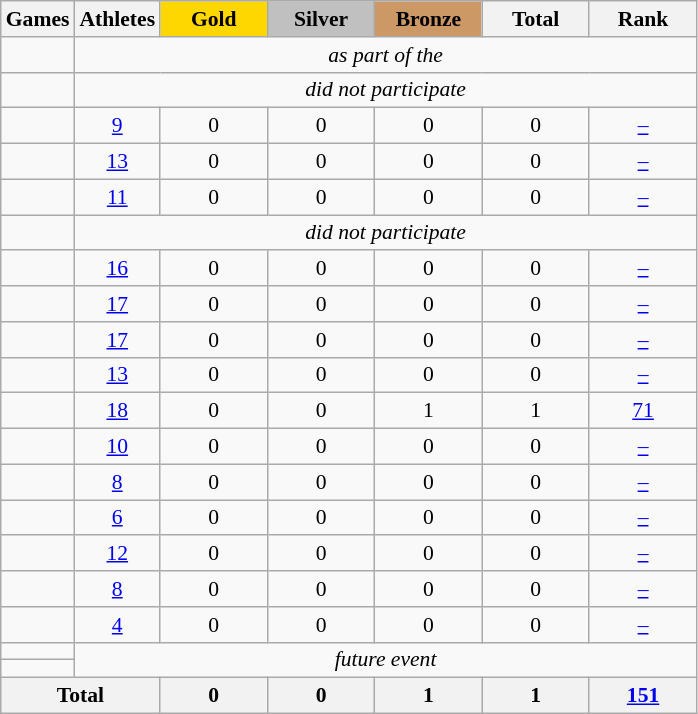<table class="wikitable" style="text-align:center; font-size:90%;">
<tr>
<th>Games</th>
<th>Athletes</th>
<td style="background:gold; width:4.5em; font-weight:bold;">Gold</td>
<td style="background:silver; width:4.5em; font-weight:bold;">Silver</td>
<td style="background:#cc9966; width:4.5em; font-weight:bold;">Bronze</td>
<th style="width:4.5em; font-weight:bold;">Total</th>
<th style="width:4.5em; font-weight:bold;">Rank</th>
</tr>
<tr>
<td align=left></td>
<td colspan=6><em>as part of the </em></td>
</tr>
<tr>
<td align=left></td>
<td colspan=6><em>did not participate</em></td>
</tr>
<tr>
<td align=left></td>
<td><a href='#'>9</a></td>
<td>0</td>
<td>0</td>
<td>0</td>
<td>0</td>
<td><a href='#'>–</a></td>
</tr>
<tr>
<td align=left></td>
<td><a href='#'>13</a></td>
<td>0</td>
<td>0</td>
<td>0</td>
<td>0</td>
<td><a href='#'>–</a></td>
</tr>
<tr>
<td align=left></td>
<td><a href='#'>11</a></td>
<td>0</td>
<td>0</td>
<td>0</td>
<td>0</td>
<td><a href='#'>–</a></td>
</tr>
<tr>
<td align=left></td>
<td colspan=6><em>did not participate</em></td>
</tr>
<tr>
<td align=left></td>
<td><a href='#'>16</a></td>
<td>0</td>
<td>0</td>
<td>0</td>
<td>0</td>
<td><a href='#'>–</a></td>
</tr>
<tr>
<td align=left></td>
<td><a href='#'>17</a></td>
<td>0</td>
<td>0</td>
<td>0</td>
<td>0</td>
<td><a href='#'>–</a></td>
</tr>
<tr>
<td align=left></td>
<td><a href='#'>17</a></td>
<td>0</td>
<td>0</td>
<td>0</td>
<td>0</td>
<td><a href='#'>–</a></td>
</tr>
<tr>
<td align=left></td>
<td><a href='#'>13</a></td>
<td>0</td>
<td>0</td>
<td>0</td>
<td>0</td>
<td><a href='#'>–</a></td>
</tr>
<tr>
<td align=left></td>
<td><a href='#'>18</a></td>
<td>0</td>
<td>0</td>
<td>1</td>
<td>1</td>
<td><a href='#'>71</a></td>
</tr>
<tr>
<td align=left></td>
<td><a href='#'>10</a></td>
<td>0</td>
<td>0</td>
<td>0</td>
<td>0</td>
<td><a href='#'>–</a></td>
</tr>
<tr>
<td align=left></td>
<td><a href='#'>8</a></td>
<td>0</td>
<td>0</td>
<td>0</td>
<td>0</td>
<td><a href='#'>–</a></td>
</tr>
<tr>
<td align=left></td>
<td><a href='#'>6</a></td>
<td>0</td>
<td>0</td>
<td>0</td>
<td>0</td>
<td><a href='#'>–</a></td>
</tr>
<tr>
<td align=left></td>
<td><a href='#'>12</a></td>
<td>0</td>
<td>0</td>
<td>0</td>
<td>0</td>
<td><a href='#'>–</a></td>
</tr>
<tr>
<td align=left></td>
<td><a href='#'>8</a></td>
<td>0</td>
<td>0</td>
<td>0</td>
<td>0</td>
<td><a href='#'>–</a></td>
</tr>
<tr>
<td align=left></td>
<td><a href='#'>4</a></td>
<td>0</td>
<td>0</td>
<td>0</td>
<td>0</td>
<td><a href='#'>–</a></td>
</tr>
<tr>
<td align=left></td>
<td colspan=6; rowspan=2><em>future event</em></td>
</tr>
<tr>
<td align=left></td>
</tr>
<tr>
<th colspan=2>Total</th>
<th>0</th>
<th>0</th>
<th>1</th>
<th>1</th>
<th><a href='#'>151</a></th>
</tr>
</table>
